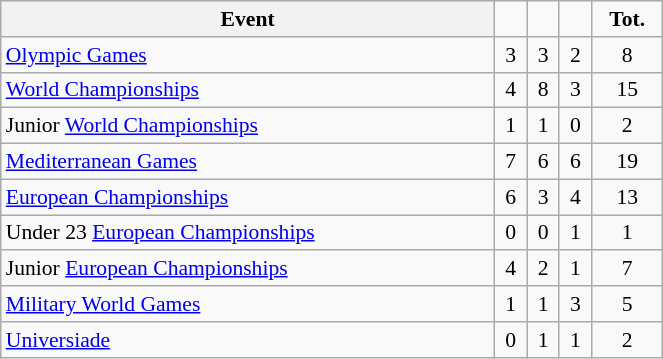<table class="wikitable" width=35% style="font-size:90%; text-align:center;">
<tr>
<th>Event</th>
<td></td>
<td></td>
<td></td>
<td><strong>Tot.</strong></td>
</tr>
<tr>
<td align=left><a href='#'>Olympic Games</a></td>
<td>3</td>
<td>3</td>
<td>2</td>
<td>8</td>
</tr>
<tr>
<td align=left><a href='#'>World Championships</a></td>
<td>4</td>
<td>8</td>
<td>3</td>
<td>15</td>
</tr>
<tr>
<td align=left>Junior <a href='#'>World Championships</a></td>
<td>1</td>
<td>1</td>
<td>0</td>
<td>2</td>
</tr>
<tr>
<td align=left><a href='#'>Mediterranean Games</a></td>
<td>7</td>
<td>6</td>
<td>6</td>
<td>19</td>
</tr>
<tr>
<td align=left><a href='#'>European Championships</a></td>
<td>6</td>
<td>3</td>
<td>4</td>
<td>13</td>
</tr>
<tr>
<td align=left>Under 23 <a href='#'>European Championships</a></td>
<td>0</td>
<td>0</td>
<td>1</td>
<td>1</td>
</tr>
<tr>
<td align=left>Junior <a href='#'>European Championships</a></td>
<td>4</td>
<td>2</td>
<td>1</td>
<td>7</td>
</tr>
<tr>
<td align=left><a href='#'>Military World Games</a></td>
<td>1</td>
<td>1</td>
<td>3</td>
<td>5</td>
</tr>
<tr>
<td align=left><a href='#'>Universiade</a></td>
<td>0</td>
<td>1</td>
<td>1</td>
<td>2</td>
</tr>
</table>
